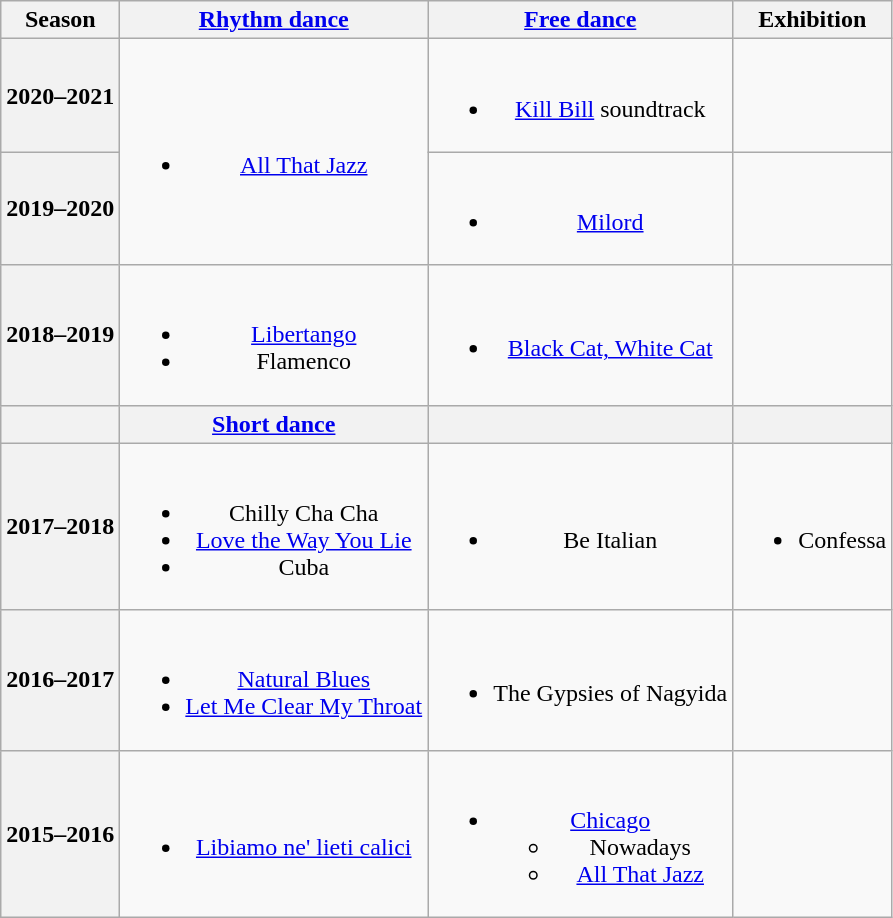<table class=wikitable style=text-align:center>
<tr>
<th>Season</th>
<th><a href='#'>Rhythm dance</a></th>
<th><a href='#'>Free dance</a></th>
<th>Exhibition</th>
</tr>
<tr>
<th>2020–2021</th>
<td rowspan=2><br><ul><li> <a href='#'>All That Jazz</a> <br></li></ul></td>
<td><br><ul><li><a href='#'>Kill Bill</a> soundtrack</li></ul></td>
<td></td>
</tr>
<tr>
<th>2019–2020 <br> </th>
<td><br><ul><li><a href='#'>Milord</a> <br></li></ul></td>
<td></td>
</tr>
<tr>
<th>2018–2019 <br> </th>
<td><br><ul><li> <a href='#'>Libertango</a> <br></li><li> Flamenco <br></li></ul></td>
<td><br><ul><li><a href='#'>Black Cat, White Cat</a> <br></li></ul></td>
<td></td>
</tr>
<tr>
<th></th>
<th><a href='#'>Short dance</a></th>
<th></th>
<th></th>
</tr>
<tr>
<th>2017–2018 <br> </th>
<td><br><ul><li> Chilly Cha Cha</li><li> <a href='#'>Love the Way You Lie</a></li><li> Cuba</li></ul></td>
<td><br><ul><li>Be Italian <br></li></ul></td>
<td><br><ul><li>Confessa <br></li></ul></td>
</tr>
<tr>
<th>2016–2017 <br> </th>
<td><br><ul><li> <a href='#'>Natural Blues</a> <br></li><li> <a href='#'>Let Me Clear My Throat</a> <br></li></ul></td>
<td><br><ul><li>The Gypsies of Nagyida <br></li></ul></td>
<td></td>
</tr>
<tr>
<th>2015–2016</th>
<td><br><ul><li> <a href='#'>Libiamo ne' lieti calici</a> <br> </li></ul></td>
<td><br><ul><li><a href='#'>Chicago</a> <br><ul><li>Nowadays</li><li><a href='#'>All That Jazz</a></li></ul></li></ul></td>
</tr>
</table>
